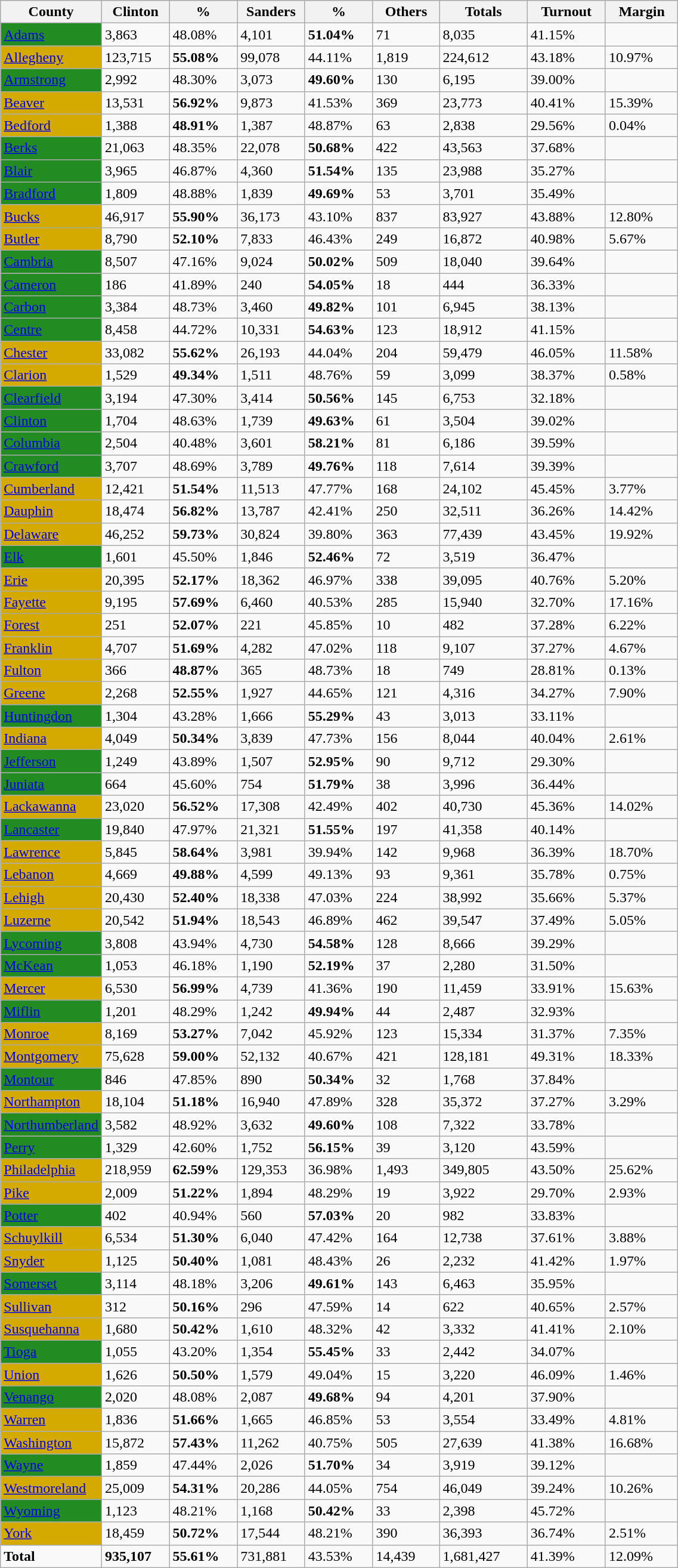<table style="width:60%;" class="wikitable sortable">
<tr style="background:lightgrey;">
<th style="width:11%;">County</th>
<th style="width:10%;">Clinton</th>
<th style="width:10%;">%</th>
<th style="width:10%;">Sanders</th>
<th style="width:10%;">%</th>
<th>Others</th>
<th>Totals</th>
<th>Turnout</th>
<th>Margin</th>
</tr>
<tr>
<td style="background:#228B22;"><a href='#'>Adams</a></td>
<td>3,863</td>
<td>48.08%</td>
<td>4,101</td>
<td><strong>51.04%</strong></td>
<td>71</td>
<td>8,035</td>
<td>41.15%</td>
<td></td>
</tr>
<tr>
<td style="background:#D4AA00;"><a href='#'>Allegheny</a></td>
<td>123,715</td>
<td><strong>55.08%</strong></td>
<td>99,078</td>
<td>44.11%</td>
<td>1,819</td>
<td>224,612</td>
<td>43.18%</td>
<td>10.97%</td>
</tr>
<tr>
<td style="background:#228B22;"><a href='#'>Armstrong</a></td>
<td>2,992</td>
<td>48.30%</td>
<td>3,073</td>
<td><strong>49.60%</strong></td>
<td>130</td>
<td>6,195</td>
<td>39.00%</td>
<td></td>
</tr>
<tr>
<td style="background:#D4AA00;"><a href='#'>Beaver</a></td>
<td>13,531</td>
<td><strong>56.92%</strong></td>
<td>9,873</td>
<td>41.53%</td>
<td>369</td>
<td>23,773</td>
<td>40.41%</td>
<td>15.39%</td>
</tr>
<tr>
<td style="background:#D4AA00;"><a href='#'>Bedford</a></td>
<td>1,388</td>
<td><strong>48.91%</strong></td>
<td>1,387</td>
<td>48.87%</td>
<td>63</td>
<td>2,838</td>
<td>29.56%</td>
<td>0.04%</td>
</tr>
<tr>
<td style="background:#228B22;"><a href='#'>Berks</a></td>
<td>21,063</td>
<td>48.35%</td>
<td>22,078</td>
<td><strong>50.68%</strong></td>
<td>422</td>
<td>43,563</td>
<td>37.68%</td>
<td></td>
</tr>
<tr>
<td style="background:#228B22;"><a href='#'>Blair</a></td>
<td>3,965</td>
<td>46.87%</td>
<td>4,360</td>
<td><strong>51.54%</strong></td>
<td>135</td>
<td>23,988</td>
<td>35.27%</td>
<td></td>
</tr>
<tr>
<td style="background:#228B22;"><a href='#'>Bradford</a></td>
<td>1,809</td>
<td>48.88%</td>
<td>1,839</td>
<td><strong>49.69%</strong></td>
<td>53</td>
<td>3,701</td>
<td>35.49%</td>
<td></td>
</tr>
<tr>
<td style="background:#D4AA00;"><a href='#'>Bucks</a></td>
<td>46,917</td>
<td><strong>55.90%</strong></td>
<td>36,173</td>
<td>43.10%</td>
<td>837</td>
<td>83,927</td>
<td>43.88%</td>
<td>12.80%</td>
</tr>
<tr>
<td style="background:#D4AA00;"><a href='#'>Butler</a></td>
<td>8,790</td>
<td><strong>52.10%</strong></td>
<td>7,833</td>
<td>46.43%</td>
<td>249</td>
<td>16,872</td>
<td>40.98%</td>
<td>5.67%</td>
</tr>
<tr>
<td style="background:#228B22;"><a href='#'>Cambria</a></td>
<td>8,507</td>
<td>47.16%</td>
<td>9,024</td>
<td><strong>50.02%</strong></td>
<td>509</td>
<td>18,040</td>
<td>39.64%</td>
<td></td>
</tr>
<tr>
<td style="background:#228B22;"><a href='#'>Cameron</a></td>
<td>186</td>
<td>41.89%</td>
<td>240</td>
<td><strong>54.05%</strong></td>
<td>18</td>
<td>444</td>
<td>36.33%</td>
<td></td>
</tr>
<tr>
<td style="background:#228B22;"><a href='#'>Carbon</a></td>
<td>3,384</td>
<td>48.73%</td>
<td>3,460</td>
<td><strong>49.82%</strong></td>
<td>101</td>
<td>6,945</td>
<td>38.13%</td>
<td></td>
</tr>
<tr>
<td style="background:#228B22;"><a href='#'>Centre</a></td>
<td>8,458</td>
<td>44.72%</td>
<td>10,331</td>
<td><strong>54.63%</strong></td>
<td>123</td>
<td>18,912</td>
<td>41.15%</td>
<td></td>
</tr>
<tr>
<td style="background:#D4AA00;"><a href='#'>Chester</a></td>
<td>33,082</td>
<td><strong>55.62%</strong></td>
<td>26,193</td>
<td>44.04%</td>
<td>204</td>
<td>59,479</td>
<td>46.05%</td>
<td>11.58%</td>
</tr>
<tr>
<td style="background:#D4AA00;"><a href='#'>Clarion</a></td>
<td>1,529</td>
<td><strong>49.34%</strong></td>
<td>1,511</td>
<td>48.76%</td>
<td>59</td>
<td>3,099</td>
<td>38.37%</td>
<td>0.58%</td>
</tr>
<tr>
<td style="background:#228B22;"><a href='#'>Clearfield</a></td>
<td>3,194</td>
<td>47.30%</td>
<td>3,414</td>
<td><strong>50.56%</strong></td>
<td>145</td>
<td>6,753</td>
<td>32.18%</td>
<td></td>
</tr>
<tr>
<td style="background:#228B22;"><a href='#'>Clinton</a></td>
<td>1,704</td>
<td>48.63%</td>
<td>1,739</td>
<td><strong>49.63%</strong></td>
<td>61</td>
<td>3,504</td>
<td>39.02%</td>
<td></td>
</tr>
<tr>
<td style="background:#228B22;"><a href='#'>Columbia</a></td>
<td>2,504</td>
<td>40.48%</td>
<td>3,601</td>
<td><strong>58.21%</strong></td>
<td>81</td>
<td>6,186</td>
<td>39.59%</td>
<td></td>
</tr>
<tr>
<td style="background:#228B22;"><a href='#'>Crawford</a></td>
<td>3,707</td>
<td>48.69%</td>
<td>3,789</td>
<td><strong>49.76%</strong></td>
<td>118</td>
<td>7,614</td>
<td>39.39%</td>
<td></td>
</tr>
<tr>
<td style="background:#D4AA00;"><a href='#'>Cumberland</a></td>
<td>12,421</td>
<td><strong>51.54%</strong></td>
<td>11,513</td>
<td>47.77%</td>
<td>168</td>
<td>24,102</td>
<td>45.45%</td>
<td>3.77%</td>
</tr>
<tr>
<td style="background:#D4AA00;"><a href='#'>Dauphin</a></td>
<td>18,474</td>
<td><strong>56.82%</strong></td>
<td>13,787</td>
<td>42.41%</td>
<td>250</td>
<td>32,511</td>
<td>36.26%</td>
<td>14.42%</td>
</tr>
<tr>
<td style="background:#D4AA00;"><a href='#'>Delaware</a></td>
<td>46,252</td>
<td><strong>59.73%</strong></td>
<td>30,824</td>
<td>39.80%</td>
<td>363</td>
<td>77,439</td>
<td>43.45%</td>
<td>19.92%</td>
</tr>
<tr>
<td style="background:#228B22;"><a href='#'>Elk</a></td>
<td>1,601</td>
<td>45.50%</td>
<td>1,846</td>
<td><strong>52.46%</strong></td>
<td>72</td>
<td>3,519</td>
<td>36.47%</td>
<td></td>
</tr>
<tr>
<td style="background:#D4AA00;"><a href='#'>Erie</a></td>
<td>20,395</td>
<td><strong>52.17%</strong></td>
<td>18,362</td>
<td>46.97%</td>
<td>338</td>
<td>39,095</td>
<td>40.76%</td>
<td>5.20%</td>
</tr>
<tr>
<td style="background:#D4AA00;"><a href='#'>Fayette</a></td>
<td>9,195</td>
<td><strong>57.69%</strong></td>
<td>6,460</td>
<td>40.53%</td>
<td>285</td>
<td>15,940</td>
<td>32.70%</td>
<td>17.16%</td>
</tr>
<tr>
<td style="background:#D4AA00;"><a href='#'>Forest</a></td>
<td>251</td>
<td><strong>52.07%</strong></td>
<td>221</td>
<td>45.85%</td>
<td>10</td>
<td>482</td>
<td>37.28%</td>
<td>6.22%</td>
</tr>
<tr>
<td style="background:#D4AA00;"><a href='#'>Franklin</a></td>
<td>4,707</td>
<td><strong>51.69%</strong></td>
<td>4,282</td>
<td>47.02%</td>
<td>118</td>
<td>9,107</td>
<td>37.27%</td>
<td>4.67%</td>
</tr>
<tr>
<td style="background:#D4AA00;"><a href='#'>Fulton</a></td>
<td>366</td>
<td><strong>48.87%</strong></td>
<td>365</td>
<td>48.73%</td>
<td>18</td>
<td>749</td>
<td>28.81%</td>
<td>0.13%</td>
</tr>
<tr>
<td style="background:#D4AA00;"><a href='#'>Greene</a></td>
<td>2,268</td>
<td><strong>52.55%</strong></td>
<td>1,927</td>
<td>44.65%</td>
<td>121</td>
<td>4,316</td>
<td>34.27%</td>
<td>7.90%</td>
</tr>
<tr>
<td style="background:#228B22;"><a href='#'>Huntingdon</a></td>
<td>1,304</td>
<td>43.28%</td>
<td>1,666</td>
<td><strong>55.29%</strong></td>
<td>43</td>
<td>3,013</td>
<td>33.11%</td>
<td></td>
</tr>
<tr>
<td style="background:#D4AA00;"><a href='#'>Indiana</a></td>
<td>4,049</td>
<td><strong>50.34%</strong></td>
<td>3,839</td>
<td>47.73%</td>
<td>156</td>
<td>8,044</td>
<td>40.04%</td>
<td>2.61%</td>
</tr>
<tr>
<td style="background:#228B22;"><a href='#'>Jefferson</a></td>
<td>1,249</td>
<td>43.89%</td>
<td>1,507</td>
<td><strong>52.95%</strong></td>
<td>90</td>
<td>9,712</td>
<td>29.30%</td>
<td></td>
</tr>
<tr>
<td style="background:#228B22;"><a href='#'>Juniata</a></td>
<td>664</td>
<td>45.60%</td>
<td>754</td>
<td><strong>51.79%</strong></td>
<td>38</td>
<td>3,996</td>
<td>36.44%</td>
<td></td>
</tr>
<tr>
<td style="background:#D4AA00;"><a href='#'>Lackawanna</a></td>
<td>23,020</td>
<td><strong>56.52%</strong></td>
<td>17,308</td>
<td>42.49%</td>
<td>402</td>
<td>40,730</td>
<td>45.36%</td>
<td>14.02%</td>
</tr>
<tr>
<td style="background:#228B22;"><a href='#'>Lancaster</a></td>
<td>19,840</td>
<td>47.97%</td>
<td>21,321</td>
<td><strong>51.55%</strong></td>
<td>197</td>
<td>41,358</td>
<td>40.14%</td>
<td></td>
</tr>
<tr>
<td style="background:#D4AA00;"><a href='#'>Lawrence</a></td>
<td>5,845</td>
<td><strong>58.64%</strong></td>
<td>3,981</td>
<td>39.94%</td>
<td>142</td>
<td>9,968</td>
<td>36.39%</td>
<td>18.70%</td>
</tr>
<tr>
<td style="background:#D4AA00;"><a href='#'>Lebanon</a></td>
<td>4,669</td>
<td><strong>49.88%</strong></td>
<td>4,599</td>
<td>49.13%</td>
<td>93</td>
<td>9,361</td>
<td>35.78%</td>
<td>0.75%</td>
</tr>
<tr>
<td style="background:#D4AA00;"><a href='#'>Lehigh</a></td>
<td>20,430</td>
<td><strong>52.40%</strong></td>
<td>18,338</td>
<td>47.03%</td>
<td>224</td>
<td>38,992</td>
<td>35.66%</td>
<td>5.37%</td>
</tr>
<tr>
<td style="background:#D4AA00;"><a href='#'>Luzerne</a></td>
<td>20,542</td>
<td><strong>51.94%</strong></td>
<td>18,543</td>
<td>46.89%</td>
<td>462</td>
<td>39,547</td>
<td>37.49%</td>
<td>5.05%</td>
</tr>
<tr>
<td style="background:#228B22;"><a href='#'>Lycoming</a></td>
<td>3,808</td>
<td>43.94%</td>
<td>4,730</td>
<td><strong>54.58%</strong></td>
<td>128</td>
<td>8,666</td>
<td>39.29%</td>
<td></td>
</tr>
<tr>
<td style="background:#228B22;"><a href='#'>McKean</a></td>
<td>1,053</td>
<td>46.18%</td>
<td>1,190</td>
<td><strong>52.19%</strong></td>
<td>37</td>
<td>2,280</td>
<td>31.50%</td>
<td></td>
</tr>
<tr>
<td style="background:#D4AA00;"><a href='#'>Mercer</a></td>
<td>6,530</td>
<td><strong>56.99%</strong></td>
<td>4,739</td>
<td>41.36%</td>
<td>190</td>
<td>11,459</td>
<td>33.91%</td>
<td>15.63%</td>
</tr>
<tr>
<td style="background:#228B22;"><a href='#'>Miflin</a></td>
<td>1,201</td>
<td>48.29%</td>
<td>1,242</td>
<td><strong>49.94%</strong></td>
<td>44</td>
<td>2,487</td>
<td>32.93%</td>
<td></td>
</tr>
<tr>
<td style="background:#D4AA00;"><a href='#'>Monroe</a></td>
<td>8,169</td>
<td><strong>53.27%</strong></td>
<td>7,042</td>
<td>45.92%</td>
<td>123</td>
<td>15,334</td>
<td>31.37%</td>
<td>7.35%</td>
</tr>
<tr>
<td style="background:#D4AA00;"><a href='#'>Montgomery</a></td>
<td>75,628</td>
<td><strong>59.00%</strong></td>
<td>52,132</td>
<td>40.67%</td>
<td>421</td>
<td>128,181</td>
<td>49.31%</td>
<td>18.33%</td>
</tr>
<tr>
<td style="background:#228B22;"><a href='#'>Montour</a></td>
<td>846</td>
<td>47.85%</td>
<td>890</td>
<td><strong>50.34%</strong></td>
<td>32</td>
<td>1,768</td>
<td>37.84%</td>
<td></td>
</tr>
<tr>
<td style="background:#D4AA00;"><a href='#'>Northampton</a></td>
<td>18,104</td>
<td><strong>51.18%</strong></td>
<td>16,940</td>
<td>47.89%</td>
<td>328</td>
<td>35,372</td>
<td>37.27%</td>
<td>3.29%</td>
</tr>
<tr>
<td style="background:#228B22;"><a href='#'>Northumberland</a></td>
<td>3,582</td>
<td>48.92%</td>
<td>3,632</td>
<td><strong>49.60%</strong></td>
<td>108</td>
<td>7,322</td>
<td>33.78%</td>
<td></td>
</tr>
<tr>
<td style="background:#228B22;"><a href='#'>Perry</a></td>
<td>1,329</td>
<td>42.60%</td>
<td>1,752</td>
<td><strong>56.15%</strong></td>
<td>39</td>
<td>3,120</td>
<td>43.59%</td>
<td></td>
</tr>
<tr>
<td style="background:#D4AA00;"><a href='#'>Philadelphia</a></td>
<td>218,959</td>
<td><strong>62.59%</strong></td>
<td>129,353</td>
<td>36.98%</td>
<td>1,493</td>
<td>349,805</td>
<td>43.50%</td>
<td>25.62%</td>
</tr>
<tr>
<td style="background:#D4AA00;"><a href='#'>Pike</a></td>
<td>2,009</td>
<td><strong>51.22%</strong></td>
<td>1,894</td>
<td>48.29%</td>
<td>19</td>
<td>3,922</td>
<td>29.70%</td>
<td>2.93%</td>
</tr>
<tr>
<td style="background:#228B22;"><a href='#'>Potter</a></td>
<td>402</td>
<td>40.94%</td>
<td>560</td>
<td><strong>57.03%</strong></td>
<td>20</td>
<td>982</td>
<td>33.83%</td>
<td></td>
</tr>
<tr>
<td style="background:#D4AA00;"><a href='#'>Schuylkill</a></td>
<td>6,534</td>
<td><strong>51.30%</strong></td>
<td>6,040</td>
<td>47.42%</td>
<td>164</td>
<td>12,738</td>
<td>37.61%</td>
<td>3.88%</td>
</tr>
<tr>
<td style="background:#D4AA00;"><a href='#'>Snyder</a></td>
<td>1,125</td>
<td><strong>50.40%</strong></td>
<td>1,081</td>
<td>48.43%</td>
<td>26</td>
<td>2,232</td>
<td>41.42%</td>
<td>1.97%</td>
</tr>
<tr>
<td style="background:#228B22;"><a href='#'>Somerset</a></td>
<td>3,114</td>
<td>48.18%</td>
<td>3,206</td>
<td><strong>49.61%</strong></td>
<td>143</td>
<td>6,463</td>
<td>35.95%</td>
<td></td>
</tr>
<tr>
<td style="background:#D4AA00;"><a href='#'>Sullivan</a></td>
<td>312</td>
<td><strong>50.16%</strong></td>
<td>296</td>
<td>47.59%</td>
<td>14</td>
<td>622</td>
<td>40.65%</td>
<td>2.57%</td>
</tr>
<tr>
<td style="background:#D4AA00;"><a href='#'>Susquehanna</a></td>
<td>1,680</td>
<td><strong>50.42%</strong></td>
<td>1,610</td>
<td>48.32%</td>
<td>42</td>
<td>3,332</td>
<td>41.41%</td>
<td>2.10%</td>
</tr>
<tr>
<td style="background:#228B22;"><a href='#'>Tioga</a></td>
<td>1,055</td>
<td>43.20%</td>
<td>1,354</td>
<td><strong>55.45%</strong></td>
<td>33</td>
<td>2,442</td>
<td>34.07%</td>
<td></td>
</tr>
<tr>
<td style="background:#D4AA00;"><a href='#'>Union</a></td>
<td>1,626</td>
<td><strong>50.50%</strong></td>
<td>1,579</td>
<td>49.04%</td>
<td>15</td>
<td>3,220</td>
<td>46.09%</td>
<td>1.46%</td>
</tr>
<tr>
<td style="background:#228B22;"><a href='#'>Venango</a></td>
<td>2,020</td>
<td>48.08%</td>
<td>2,087</td>
<td><strong>49.68%</strong></td>
<td>94</td>
<td>4,201</td>
<td>37.90%</td>
<td></td>
</tr>
<tr>
<td style="background:#D4AA00;"><a href='#'>Warren</a></td>
<td>1,836</td>
<td><strong>51.66%</strong></td>
<td>1,665</td>
<td>46.85%</td>
<td>53</td>
<td>3,554</td>
<td>33.49%</td>
<td>4.81%</td>
</tr>
<tr>
<td style="background:#D4AA00;"><a href='#'>Washington</a></td>
<td>15,872</td>
<td><strong>57.43%</strong></td>
<td>11,262</td>
<td>40.75%</td>
<td>505</td>
<td>27,639</td>
<td>41.38%</td>
<td>16.68%</td>
</tr>
<tr>
<td style="background:#228B22;"><a href='#'>Wayne</a></td>
<td>1,859</td>
<td>47.44%</td>
<td>2,026</td>
<td><strong>51.70%</strong></td>
<td>34</td>
<td>3,919</td>
<td>39.12%</td>
<td></td>
</tr>
<tr>
<td style="background:#D4AA00;"><a href='#'>Westmoreland</a></td>
<td>25,009</td>
<td><strong>54.31%</strong></td>
<td>20,286</td>
<td>44.05%</td>
<td>754</td>
<td>46,049</td>
<td>39.24%</td>
<td>10.26%</td>
</tr>
<tr>
<td style="background:#228B22;"><a href='#'>Wyoming</a></td>
<td>1,123</td>
<td>48.21%</td>
<td>1,168</td>
<td><strong>50.42%</strong></td>
<td>33</td>
<td>2,398</td>
<td>45.72%</td>
<td></td>
</tr>
<tr>
<td style="background:#D4AA00;"><a href='#'>York</a></td>
<td>18,459</td>
<td><strong>50.72%</strong></td>
<td>17,544</td>
<td>48.21%</td>
<td>390</td>
<td>36,393</td>
<td>36.74%</td>
<td>2.51%</td>
</tr>
<tr>
<td><strong>Total</strong></td>
<td><strong>935,107</strong></td>
<td><strong>55.61%</strong></td>
<td>731,881</td>
<td>43.53%</td>
<td>14,439</td>
<td>1,681,427</td>
<td>41.39%</td>
<td>12.09%</td>
</tr>
</table>
